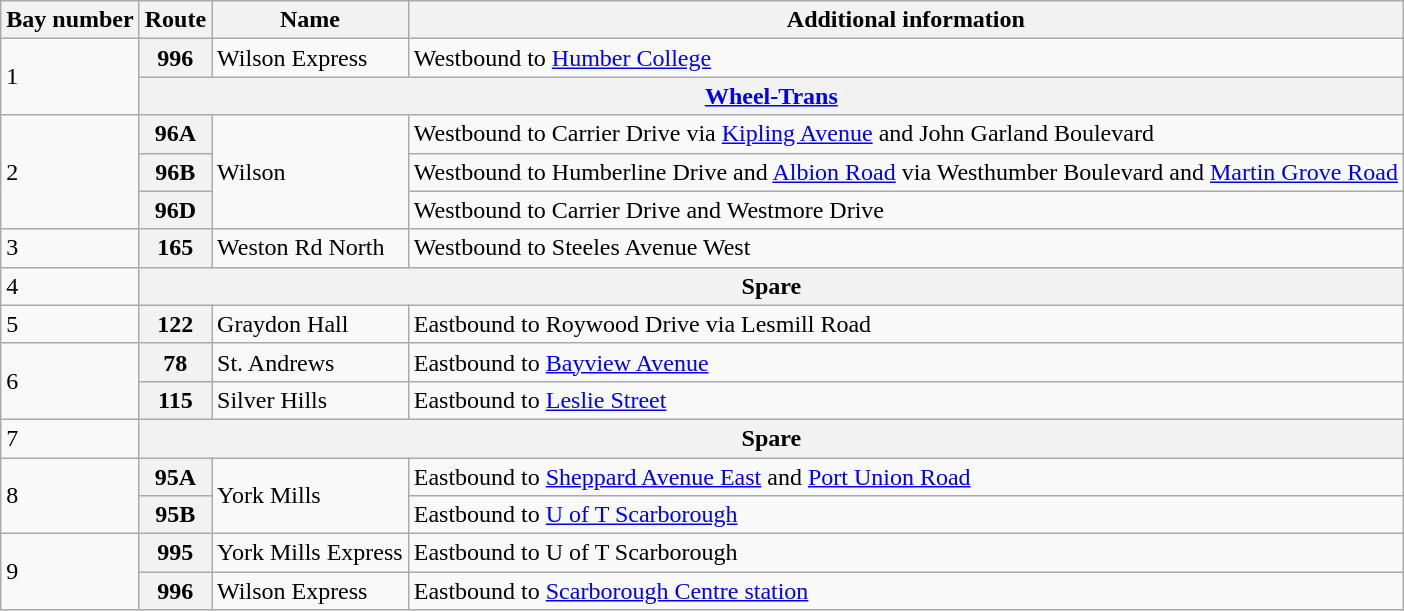<table class="wikitable">
<tr>
<th>Bay number</th>
<th>Route</th>
<th>Name</th>
<th>Additional information</th>
</tr>
<tr>
<td rowspan="2">1</td>
<th>996</th>
<td>Wilson Express</td>
<td>Westbound to <a href='#'>Humber College</a><br></td>
</tr>
<tr>
<th colspan="3"><a href='#'>Wheel-Trans</a></th>
</tr>
<tr>
<td rowspan="3">2</td>
<th>96A</th>
<td rowspan="3">Wilson</td>
<td>Westbound to Carrier Drive via <a href='#'>Kipling Avenue</a> and John Garland Boulevard</td>
</tr>
<tr>
<th>96B</th>
<td>Westbound to Humberline Drive and <a href='#'>Albion Road</a> via Westhumber Boulevard and <a href='#'>Martin Grove Road</a></td>
</tr>
<tr>
<th>96D</th>
<td>Westbound to Carrier Drive and Westmore Drive</td>
</tr>
<tr>
<td>3</td>
<th>165</th>
<td>Weston Rd North</td>
<td>Westbound to Steeles Avenue West</td>
</tr>
<tr>
<td>4</td>
<th colspan="3">Spare</th>
</tr>
<tr>
<td>5</td>
<th>122</th>
<td>Graydon Hall</td>
<td>Eastbound to Roywood Drive via Lesmill Road</td>
</tr>
<tr>
<td rowspan="2">6</td>
<th>78</th>
<td>St. Andrews</td>
<td>Eastbound to <a href='#'>Bayview Avenue</a></td>
</tr>
<tr>
<th>115</th>
<td>Silver Hills</td>
<td>Eastbound to <a href='#'>Leslie Street</a></td>
</tr>
<tr>
<td>7</td>
<th colspan="3">Spare</th>
</tr>
<tr>
<td rowspan="2">8</td>
<th>95A</th>
<td rowspan="2">York Mills</td>
<td>Eastbound to <a href='#'>Sheppard Avenue East</a> and <a href='#'>Port Union Road</a></td>
</tr>
<tr>
<th>95B</th>
<td>Eastbound to <a href='#'>U of T Scarborough</a></td>
</tr>
<tr>
<td rowspan="2">9</td>
<th>995</th>
<td>York Mills Express</td>
<td>Eastbound to U of T Scarborough<br></td>
</tr>
<tr>
<th>996</th>
<td>Wilson Express</td>
<td>Eastbound to <a href='#'>Scarborough Centre station</a><br></td>
</tr>
</table>
